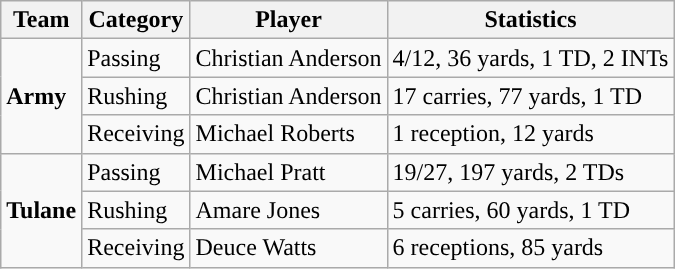<table class="wikitable" style="float: left;">
<tr>
<th>Team</th>
<th>Category</th>
<th>Player</th>
<th>Statistics</th>
</tr>
<tr>
<td rowspan=3><strong>Army</strong></td>
<td>Passing</td>
<td>Christian Anderson</td>
<td>4/12, 36 yards, 1 TD, 2 INTs</td>
</tr>
<tr>
<td>Rushing</td>
<td>Christian Anderson</td>
<td>17 carries, 77 yards, 1 TD</td>
</tr>
<tr>
<td>Receiving</td>
<td>Michael Roberts</td>
<td>1 reception, 12 yards</td>
</tr>
<tr>
<td rowspan=3><strong>Tulane</strong></td>
<td>Passing</td>
<td>Michael Pratt</td>
<td>19/27, 197 yards, 2 TDs</td>
</tr>
<tr>
<td>Rushing</td>
<td>Amare Jones</td>
<td>5 carries, 60 yards, 1 TD</td>
</tr>
<tr>
<td>Receiving</td>
<td>Deuce Watts</td>
<td>6 receptions, 85 yards</td>
</tr>
</table>
